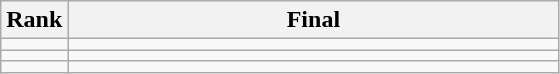<table class="wikitable">
<tr>
<th>Rank</th>
<th style="width: 20em">Final</th>
</tr>
<tr>
<td align="center"></td>
<td></td>
</tr>
<tr>
<td align="center"></td>
<td></td>
</tr>
<tr>
<td rowspan=1 align="center"></td>
<td></td>
</tr>
</table>
